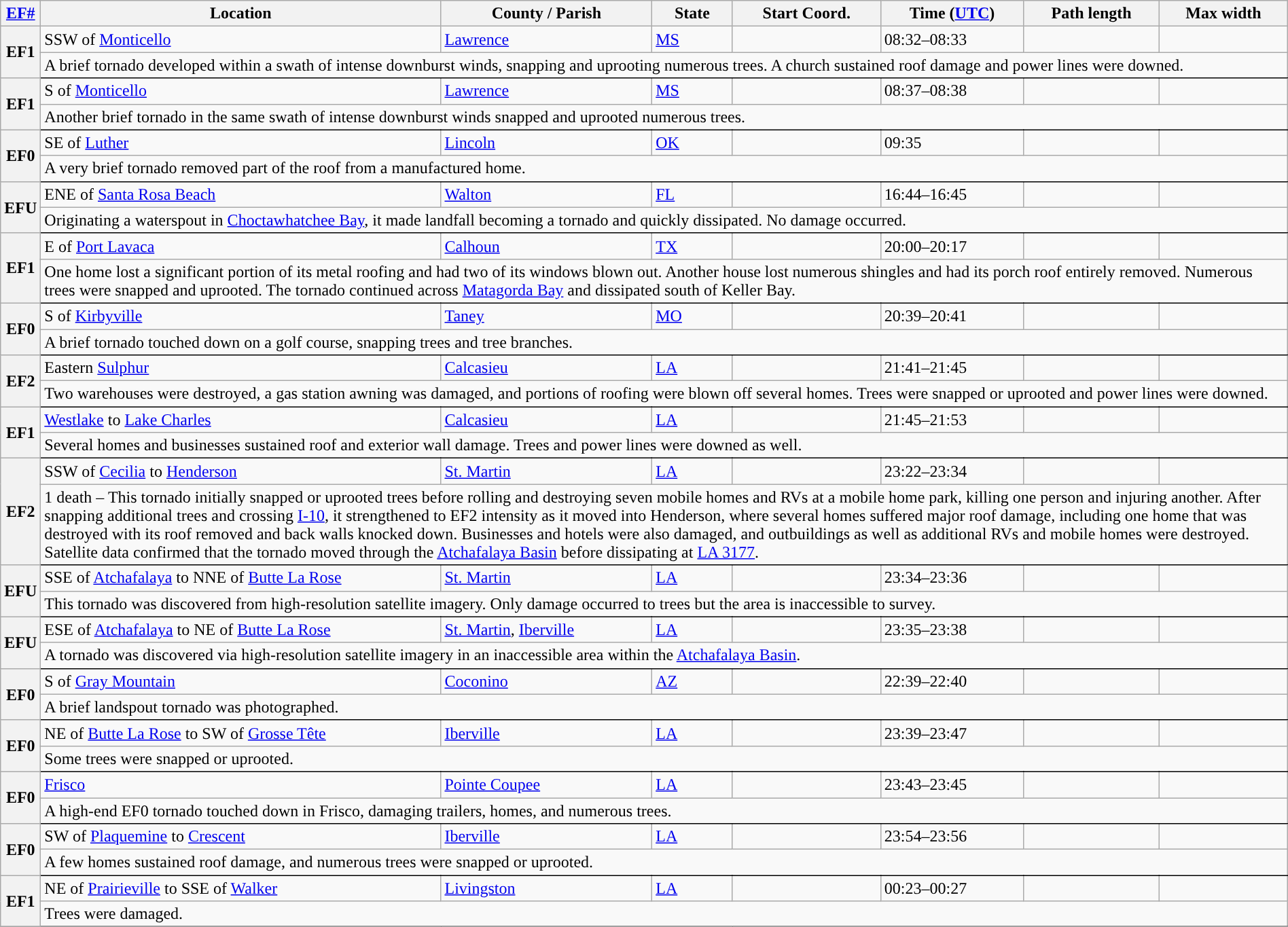<table class="wikitable sortable" style="width:100%;">
<tr>
<th scope="col" width="2%" align="center"><a href='#'>EF#</a></th>
<th scope="col" align="center" class="unsortable">Location</th>
<th scope="col" align="center" class="unsortable">County / Parish</th>
<th scope="col" align="center">State</th>
<th scope="col" align="center">Start Coord.</th>
<th scope="col" align="center">Time (<a href='#'>UTC</a>)</th>
<th scope="col" align="center">Path length</th>
<th scope="col" align="center">Max width</th>
</tr>
<tr>
<th scope="row" rowspan="2" style="background-color:#">EF1</th>
<td>SSW of <a href='#'>Monticello</a></td>
<td><a href='#'>Lawrence</a></td>
<td><a href='#'>MS</a></td>
<td></td>
<td>08:32–08:33</td>
<td></td>
<td></td>
</tr>
<tr class="expand-child">
<td colspan="8" style=" border-bottom: 1px solid black;">A brief tornado developed within a swath of intense downburst winds, snapping and uprooting numerous trees. A church sustained roof damage and power lines were downed.</td>
</tr>
<tr>
<th scope="row" rowspan="2" style="background-color:#">EF1</th>
<td>S of <a href='#'>Monticello</a></td>
<td><a href='#'>Lawrence</a></td>
<td><a href='#'>MS</a></td>
<td></td>
<td>08:37–08:38</td>
<td></td>
<td></td>
</tr>
<tr class="expand-child">
<td colspan="8" style=" border-bottom: 1px solid black;">Another brief tornado in the same swath of intense downburst winds snapped and uprooted numerous trees.</td>
</tr>
<tr>
<th scope="row" rowspan="2" style="background-color:#">EF0</th>
<td>SE of <a href='#'>Luther</a></td>
<td><a href='#'>Lincoln</a></td>
<td><a href='#'>OK</a></td>
<td></td>
<td>09:35</td>
<td></td>
<td></td>
</tr>
<tr class="expand-child">
<td colspan="8" style=" border-bottom: 1px solid black;">A very brief tornado removed part of the roof from a manufactured home.</td>
</tr>
<tr>
<th scope="row" rowspan="2" style="background-color:#">EFU</th>
<td>ENE of <a href='#'>Santa Rosa Beach</a></td>
<td><a href='#'>Walton</a></td>
<td><a href='#'>FL</a></td>
<td></td>
<td>16:44–16:45</td>
<td></td>
<td></td>
</tr>
<tr class="expand-child">
<td colspan="8" style=" border-bottom: 1px solid black;">Originating a waterspout in <a href='#'>Choctawhatchee Bay</a>, it made landfall becoming a tornado and quickly dissipated. No damage occurred.</td>
</tr>
<tr>
<th scope="row" rowspan="2" style="background-color:#">EF1</th>
<td>E of <a href='#'>Port Lavaca</a></td>
<td><a href='#'>Calhoun</a></td>
<td><a href='#'>TX</a></td>
<td></td>
<td>20:00–20:17</td>
<td></td>
<td></td>
</tr>
<tr class="expand-child">
<td colspan="8" style=" border-bottom: 1px solid black;">One home lost a significant portion of its metal roofing and had two of its windows blown out. Another house lost numerous shingles and had its porch roof entirely removed. Numerous trees were snapped and uprooted. The tornado continued across <a href='#'>Matagorda Bay</a> and dissipated south of Keller Bay.</td>
</tr>
<tr>
<th scope="row" rowspan="2" style="background-color:#">EF0</th>
<td>S of <a href='#'>Kirbyville</a></td>
<td><a href='#'>Taney</a></td>
<td><a href='#'>MO</a></td>
<td></td>
<td>20:39–20:41</td>
<td></td>
<td></td>
</tr>
<tr class="expand-child">
<td colspan="8" style=" border-bottom: 1px solid black;">A brief tornado touched down on a golf course, snapping trees and tree branches.</td>
</tr>
<tr>
<th scope="row" rowspan="2" style="background-color:#">EF2</th>
<td>Eastern <a href='#'>Sulphur</a></td>
<td><a href='#'>Calcasieu</a></td>
<td><a href='#'>LA</a></td>
<td></td>
<td>21:41–21:45</td>
<td></td>
<td></td>
</tr>
<tr class="expand-child">
<td colspan="8" style=" border-bottom: 1px solid black;">Two warehouses were destroyed, a gas station awning was damaged, and portions of roofing were blown off several homes. Trees were snapped or uprooted and power lines were downed.</td>
</tr>
<tr>
<th scope="row" rowspan="2" style="background-color:#">EF1</th>
<td><a href='#'>Westlake</a> to <a href='#'>Lake Charles</a></td>
<td><a href='#'>Calcasieu</a></td>
<td><a href='#'>LA</a></td>
<td></td>
<td>21:45–21:53</td>
<td></td>
<td></td>
</tr>
<tr class="expand-child">
<td colspan="8" style=" border-bottom: 1px solid black;">Several homes and businesses sustained roof and exterior wall damage. Trees and power lines were downed as well.</td>
</tr>
<tr>
<th scope="row" rowspan="2" style="background-color:#">EF2</th>
<td>SSW of <a href='#'>Cecilia</a> to <a href='#'>Henderson</a></td>
<td><a href='#'>St. Martin</a></td>
<td><a href='#'>LA</a></td>
<td></td>
<td>23:22–23:34</td>
<td></td>
<td></td>
</tr>
<tr class="expand-child">
<td colspan="8" style=" border-bottom: 1px solid black;">1 death – This tornado initially snapped or uprooted trees before rolling and destroying seven mobile homes and RVs at a mobile home park, killing one person and injuring another. After snapping additional trees and crossing <a href='#'>I-10</a>, it strengthened to EF2 intensity as it moved into Henderson, where several homes suffered major roof damage, including one home that was destroyed with its roof removed and back walls knocked down. Businesses and hotels were also damaged, and outbuildings as well as additional RVs and mobile homes were destroyed. Satellite data confirmed that the tornado moved through the <a href='#'>Atchafalaya Basin</a> before dissipating at <a href='#'>LA 3177</a>.</td>
</tr>
<tr>
<th scope="row" rowspan="2" style="background-color:#">EFU</th>
<td>SSE of <a href='#'>Atchafalaya</a> to NNE of <a href='#'>Butte La Rose</a></td>
<td><a href='#'>St. Martin</a></td>
<td><a href='#'>LA</a></td>
<td></td>
<td>23:34–23:36</td>
<td></td>
<td></td>
</tr>
<tr class="expand-child">
<td colspan="8" style=" border-bottom: 1px solid black;">This tornado was discovered from high-resolution satellite imagery. Only damage occurred to trees but the area is inaccessible to survey.</td>
</tr>
<tr>
<th scope="row" rowspan="2" style="background-color:#">EFU</th>
<td>ESE of <a href='#'>Atchafalaya</a> to NE of <a href='#'>Butte La Rose</a></td>
<td><a href='#'>St. Martin</a>, <a href='#'>Iberville</a></td>
<td><a href='#'>LA</a></td>
<td></td>
<td>23:35–23:38</td>
<td></td>
<td></td>
</tr>
<tr class="expand-child">
<td colspan="8" style=" border-bottom: 1px solid black;">A tornado was discovered via high-resolution satellite imagery in an inaccessible area within the <a href='#'>Atchafalaya Basin</a>.</td>
</tr>
<tr>
<th scope="row" rowspan="2" style="background-color:#">EF0</th>
<td>S of <a href='#'>Gray Mountain</a></td>
<td><a href='#'>Coconino</a></td>
<td><a href='#'>AZ</a></td>
<td></td>
<td>22:39–22:40</td>
<td></td>
<td></td>
</tr>
<tr class="expand-child">
<td colspan="8" style=" border-bottom: 1px solid black;">A brief landspout tornado was photographed.</td>
</tr>
<tr>
<th scope="row" rowspan="2" style="background-color:#">EF0</th>
<td>NE of <a href='#'>Butte La Rose</a> to SW of <a href='#'>Grosse Tête</a></td>
<td><a href='#'>Iberville</a></td>
<td><a href='#'>LA</a></td>
<td></td>
<td>23:39–23:47</td>
<td></td>
<td></td>
</tr>
<tr class="expand-child">
<td colspan="8" style=" border-bottom: 1px solid black;">Some trees were snapped or uprooted.</td>
</tr>
<tr>
<th scope="row" rowspan="2" style="background-color:#">EF0</th>
<td><a href='#'>Frisco</a></td>
<td><a href='#'>Pointe Coupee</a></td>
<td><a href='#'>LA</a></td>
<td></td>
<td>23:43–23:45</td>
<td></td>
<td></td>
</tr>
<tr class="expand-child">
<td colspan="8" style=" border-bottom: 1px solid black;">A high-end EF0 tornado touched down in Frisco, damaging trailers, homes, and numerous trees.</td>
</tr>
<tr>
<th scope="row" rowspan="2" style="background-color:#">EF0</th>
<td>SW of <a href='#'>Plaquemine</a> to <a href='#'>Crescent</a></td>
<td><a href='#'>Iberville</a></td>
<td><a href='#'>LA</a></td>
<td></td>
<td>23:54–23:56</td>
<td></td>
<td></td>
</tr>
<tr class="expand-child">
<td colspan="8" style=" border-bottom: 1px solid black;">A few homes sustained roof damage, and numerous trees were snapped or uprooted.</td>
</tr>
<tr>
<th scope="row" rowspan="2" style="background-color:#">EF1</th>
<td>NE of <a href='#'>Prairieville</a> to SSE of <a href='#'>Walker</a></td>
<td><a href='#'>Livingston</a></td>
<td><a href='#'>LA</a></td>
<td></td>
<td>00:23–00:27</td>
<td></td>
<td></td>
</tr>
<tr class="expand-child">
<td colspan="8" style=" border-bottom: 1px solid black;">Trees were damaged.</td>
</tr>
<tr>
</tr>
</table>
